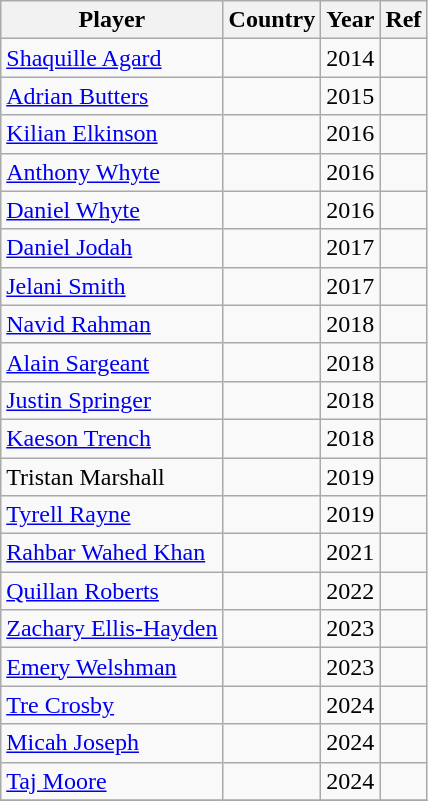<table class="wikitable sortable">
<tr>
<th>Player</th>
<th>Country</th>
<th>Year</th>
<th>Ref</th>
</tr>
<tr>
<td><a href='#'>Shaquille Agard</a></td>
<td></td>
<td>2014</td>
<td></td>
</tr>
<tr>
<td><a href='#'>Adrian Butters</a></td>
<td></td>
<td>2015</td>
<td></td>
</tr>
<tr>
<td><a href='#'>Kilian Elkinson</a></td>
<td></td>
<td>2016</td>
<td></td>
</tr>
<tr>
<td><a href='#'>Anthony Whyte</a></td>
<td></td>
<td>2016</td>
<td></td>
</tr>
<tr>
<td><a href='#'>Daniel Whyte</a></td>
<td></td>
<td>2016</td>
<td></td>
</tr>
<tr>
<td><a href='#'>Daniel Jodah</a></td>
<td></td>
<td>2017</td>
<td></td>
</tr>
<tr>
<td><a href='#'>Jelani Smith</a></td>
<td></td>
<td>2017</td>
<td></td>
</tr>
<tr>
<td><a href='#'>Navid Rahman</a></td>
<td></td>
<td>2018</td>
<td></td>
</tr>
<tr>
<td><a href='#'>Alain Sargeant</a></td>
<td></td>
<td>2018</td>
<td></td>
</tr>
<tr>
<td><a href='#'>Justin Springer</a></td>
<td></td>
<td>2018</td>
<td></td>
</tr>
<tr>
<td><a href='#'>Kaeson Trench</a></td>
<td></td>
<td>2018</td>
<td></td>
</tr>
<tr>
<td>Tristan Marshall</td>
<td></td>
<td>2019</td>
<td></td>
</tr>
<tr>
<td><a href='#'>Tyrell Rayne</a></td>
<td></td>
<td>2019</td>
<td></td>
</tr>
<tr>
<td><a href='#'>Rahbar Wahed Khan</a></td>
<td></td>
<td>2021</td>
<td></td>
</tr>
<tr>
<td><a href='#'>Quillan Roberts</a></td>
<td></td>
<td>2022</td>
<td></td>
</tr>
<tr>
<td><a href='#'>Zachary Ellis-Hayden</a></td>
<td></td>
<td>2023</td>
<td></td>
</tr>
<tr>
<td><a href='#'>Emery Welshman</a></td>
<td></td>
<td>2023</td>
<td></td>
</tr>
<tr>
<td><a href='#'>Tre Crosby</a></td>
<td></td>
<td>2024</td>
<td></td>
</tr>
<tr>
<td><a href='#'>Micah Joseph</a></td>
<td></td>
<td>2024</td>
<td></td>
</tr>
<tr>
<td><a href='#'>Taj Moore</a></td>
<td></td>
<td>2024</td>
<td></td>
</tr>
<tr>
</tr>
</table>
